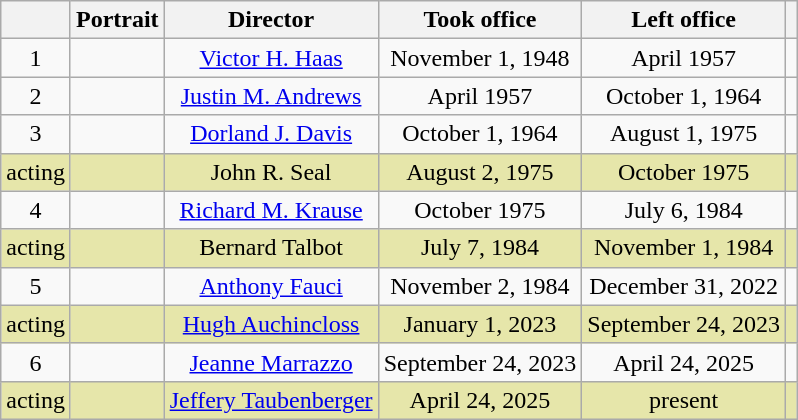<table class=wikitable style="text-align:center">
<tr>
<th></th>
<th>Portrait</th>
<th>Director</th>
<th>Took office</th>
<th>Left office</th>
<th></th>
</tr>
<tr>
<td>1</td>
<td></td>
<td><a href='#'>Victor H. Haas</a></td>
<td>November 1, 1948</td>
<td>April 1957</td>
<td></td>
</tr>
<tr>
<td>2</td>
<td></td>
<td><a href='#'>Justin M. Andrews</a></td>
<td>April 1957</td>
<td>October 1, 1964</td>
<td></td>
</tr>
<tr>
<td>3</td>
<td></td>
<td><a href='#'>Dorland J. Davis</a></td>
<td>October 1, 1964</td>
<td>August 1, 1975</td>
<td></td>
</tr>
<tr bgcolor="#e6e6aa">
<td>acting</td>
<td></td>
<td>John R. Seal</td>
<td>August 2, 1975</td>
<td>October 1975</td>
<td></td>
</tr>
<tr>
<td>4</td>
<td></td>
<td><a href='#'>Richard M. Krause</a></td>
<td>October 1975</td>
<td>July 6, 1984</td>
<td></td>
</tr>
<tr bgcolor="#e6e6aa">
<td>acting</td>
<td></td>
<td>Bernard Talbot</td>
<td>July 7, 1984</td>
<td>November 1, 1984</td>
<td></td>
</tr>
<tr>
<td>5</td>
<td></td>
<td><a href='#'>Anthony Fauci</a></td>
<td>November 2, 1984</td>
<td>December 31, 2022</td>
<td></td>
</tr>
<tr bgcolor="#e6e6aa">
<td>acting</td>
<td></td>
<td><a href='#'>Hugh Auchincloss</a></td>
<td>January 1, 2023</td>
<td>September 24, 2023</td>
<td></td>
</tr>
<tr>
<td>6</td>
<td></td>
<td><a href='#'>Jeanne Marrazzo</a></td>
<td>September 24, 2023</td>
<td>April 24, 2025</td>
<td></td>
</tr>
<tr bgcolor="#e6e6aa">
<td>acting</td>
<td></td>
<td><a href='#'>Jeffery Taubenberger</a></td>
<td>April 24, 2025</td>
<td>present</td>
<td></td>
</tr>
</table>
